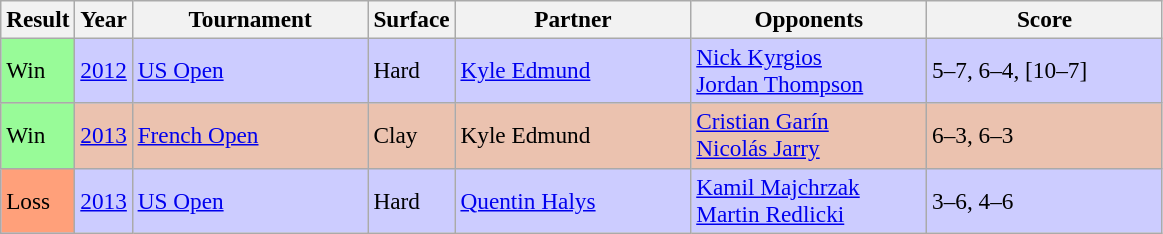<table class="sortable wikitable" style=font-size:97%>
<tr>
<th>Result</th>
<th>Year</th>
<th width=150>Tournament</th>
<th>Surface</th>
<th width=150>Partner</th>
<th width=150>Opponents</th>
<th width=150>Score</th>
</tr>
<tr style="background:#ccccff;">
<td bgcolor=98fb98>Win</td>
<td><a href='#'>2012</a></td>
<td><a href='#'>US Open</a></td>
<td>Hard</td>
<td> <a href='#'>Kyle Edmund</a></td>
<td> <a href='#'>Nick Kyrgios</a><br> <a href='#'>Jordan Thompson</a></td>
<td>5–7, 6–4, [10–7]</td>
</tr>
<tr style="background:#ebc2af;">
<td bgcolor=98fb98>Win</td>
<td><a href='#'>2013</a></td>
<td><a href='#'>French Open</a></td>
<td>Clay</td>
<td> Kyle Edmund</td>
<td> <a href='#'>Cristian Garín</a> <br>  <a href='#'>Nicolás Jarry</a></td>
<td>6–3, 6–3</td>
</tr>
<tr style="background:#ccccff;">
<td bgcolor=FFA07A>Loss</td>
<td><a href='#'>2013</a></td>
<td><a href='#'>US Open</a></td>
<td>Hard</td>
<td> <a href='#'>Quentin Halys</a></td>
<td> <a href='#'>Kamil Majchrzak</a> <br>  <a href='#'>Martin Redlicki</a></td>
<td>3–6, 4–6</td>
</tr>
</table>
